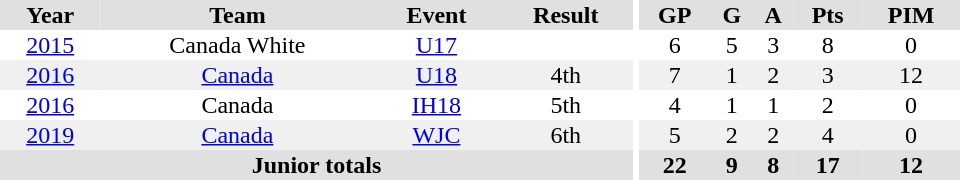<table border="0" cellpadding="1" cellspacing="0" ID="Table3" style="text-align:center; width:40em;">
<tr bgcolor="#e0e0e0">
<th>Year</th>
<th>Team</th>
<th>Event</th>
<th>Result</th>
<th rowspan="100" bgcolor="#ffffff"></th>
<th>GP</th>
<th>G</th>
<th>A</th>
<th>Pts</th>
<th>PIM</th>
</tr>
<tr>
<td><a href='#'>2015</a></td>
<td>Canada White</td>
<td><a href='#'>U17</a></td>
<td></td>
<td>6</td>
<td>5</td>
<td>3</td>
<td>8</td>
<td>0</td>
</tr>
<tr bgcolor="#f0f0f0">
<td><a href='#'>2016</a></td>
<td><a href='#'>Canada</a></td>
<td><a href='#'>U18</a></td>
<td>4th</td>
<td>7</td>
<td>1</td>
<td>2</td>
<td>3</td>
<td>12</td>
</tr>
<tr>
<td><a href='#'>2016</a></td>
<td>Canada</td>
<td><a href='#'>IH18</a></td>
<td>5th</td>
<td>4</td>
<td>1</td>
<td>1</td>
<td>2</td>
<td>0</td>
</tr>
<tr bgcolor="#f0f0f0">
<td><a href='#'>2019</a></td>
<td><a href='#'>Canada</a></td>
<td><a href='#'>WJC</a></td>
<td>6th</td>
<td>5</td>
<td>2</td>
<td>2</td>
<td>4</td>
<td>0</td>
</tr>
<tr bgcolor="#e0e0e0">
<th colspan="4">Junior totals</th>
<th>22</th>
<th>9</th>
<th>8</th>
<th>17</th>
<th>12</th>
</tr>
</table>
